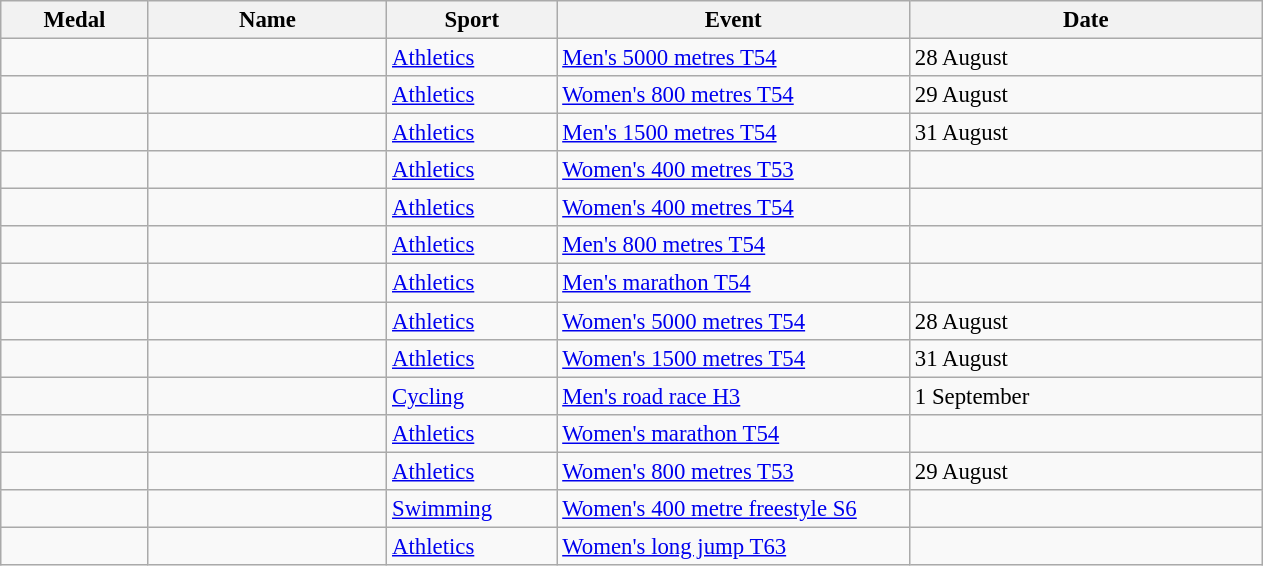<table class="wikitable sortable" style="font-size:95%">
<tr>
<th style="width:6em">Medal</th>
<th style="width:10em">Name</th>
<th style="width:7em">Sport</th>
<th style="width:15em">Event</th>
<th style="width:15em">Date</th>
</tr>
<tr>
<td></td>
<td></td>
<td><a href='#'>Athletics</a></td>
<td><a href='#'>Men's 5000 metres T54</a></td>
<td>28 August</td>
</tr>
<tr>
<td></td>
<td></td>
<td><a href='#'>Athletics</a></td>
<td><a href='#'>Women's 800 metres T54</a></td>
<td>29 August</td>
</tr>
<tr>
<td></td>
<td></td>
<td><a href='#'>Athletics</a></td>
<td><a href='#'>Men's 1500 metres T54</a></td>
<td>31 August</td>
</tr>
<tr>
<td></td>
<td></td>
<td><a href='#'>Athletics</a></td>
<td><a href='#'>Women's 400 metres T53</a></td>
<td></td>
</tr>
<tr>
<td></td>
<td></td>
<td><a href='#'>Athletics</a></td>
<td><a href='#'>Women's 400 metres T54</a></td>
<td></td>
</tr>
<tr>
<td></td>
<td></td>
<td><a href='#'>Athletics</a></td>
<td><a href='#'>Men's 800 metres T54</a></td>
<td></td>
</tr>
<tr>
<td></td>
<td></td>
<td><a href='#'>Athletics</a></td>
<td><a href='#'>Men's marathon T54</a></td>
<td></td>
</tr>
<tr>
<td></td>
<td></td>
<td><a href='#'>Athletics</a></td>
<td><a href='#'>Women's 5000 metres T54</a></td>
<td>28 August</td>
</tr>
<tr>
<td></td>
<td></td>
<td><a href='#'>Athletics</a></td>
<td><a href='#'>Women's 1500 metres T54</a></td>
<td>31 August</td>
</tr>
<tr>
<td></td>
<td></td>
<td><a href='#'>Cycling</a></td>
<td><a href='#'>Men's road race H3</a></td>
<td>1 September</td>
</tr>
<tr>
<td></td>
<td></td>
<td><a href='#'>Athletics</a></td>
<td><a href='#'>Women's marathon T54</a></td>
<td></td>
</tr>
<tr>
<td></td>
<td></td>
<td><a href='#'>Athletics</a></td>
<td><a href='#'>Women's 800 metres T53</a></td>
<td>29 August</td>
</tr>
<tr>
<td></td>
<td></td>
<td><a href='#'>Swimming</a></td>
<td><a href='#'>Women's 400 metre freestyle S6</a></td>
<td></td>
</tr>
<tr>
<td></td>
<td></td>
<td><a href='#'>Athletics</a></td>
<td><a href='#'>Women's long jump T63</a></td>
<td></td>
</tr>
</table>
